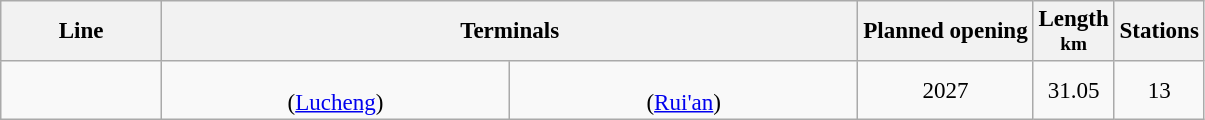<table class="wikitable" style="cell-padding:1.5; font-size:96%; text-align:center;">
<tr>
<th data-sort-type="text"style="width:100px;">Line</th>
<th class="unsortable" colspan="2" style="width:400px; line-height:1.05">Terminals</th>
<th>Planned opening</th>
<th style="line-height:1.05">Length<br><small>km</small></th>
<th style="line-height:1.05">Stations</th>
</tr>
<tr>
<td style="text-align:center; line-height:1.05"></td>
<td style="text-align:center; width:225px; line-height:1.05"><strong></strong><br>(<a href='#'>Lucheng</a>)</td>
<td style="text-align:center; width:225px; line-height:1.05"><strong></strong><br>(<a href='#'>Rui'an</a>)</td>
<td style="text-align:center; line-height:1.05">2027</td>
<td style="text-align:center; line-height:1.05">31.05</td>
<td style="text-align:center; line-height:1.05">13</td>
</tr>
</table>
